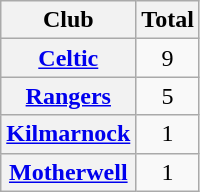<table class="sortable wikitable plainrowheaders">
<tr>
<th scope="col">Club</th>
<th scope="col">Total</th>
</tr>
<tr>
<th scope="row"><a href='#'>Celtic</a></th>
<td align="center">9</td>
</tr>
<tr>
<th scope="row"><a href='#'>Rangers</a></th>
<td align="center">5</td>
</tr>
<tr>
<th scope="row"><a href='#'>Kilmarnock</a></th>
<td align="center">1</td>
</tr>
<tr>
<th scope="row"><a href='#'>Motherwell</a></th>
<td align="center">1</td>
</tr>
</table>
